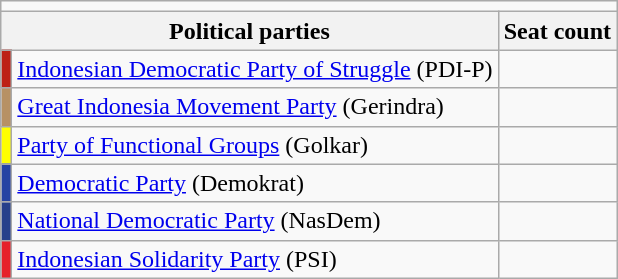<table class="wikitable">
<tr>
<td colspan="4"></td>
</tr>
<tr>
<th colspan="2">Political parties</th>
<th>Seat count</th>
</tr>
<tr>
<td bgcolor=#BD2016></td>
<td><a href='#'>Indonesian Democratic Party of Struggle</a> (PDI-P)</td>
<td></td>
</tr>
<tr>
<td bgcolor=#B79164></td>
<td><a href='#'>Great Indonesia Movement Party</a> (Gerindra)</td>
<td></td>
</tr>
<tr>
<td bgcolor=#FFFF00></td>
<td><a href='#'>Party of Functional Groups</a> (Golkar)</td>
<td></td>
</tr>
<tr>
<td bgcolor=#2643A3></td>
<td><a href='#'>Democratic Party</a> (Demokrat)</td>
<td></td>
</tr>
<tr>
<td bgcolor=#27408B></td>
<td><a href='#'>National Democratic Party</a> (NasDem)</td>
<td></td>
</tr>
<tr>
<td bgcolor=#E6212A></td>
<td><a href='#'>Indonesian Solidarity Party</a> (PSI)</td>
<td></td>
</tr>
</table>
